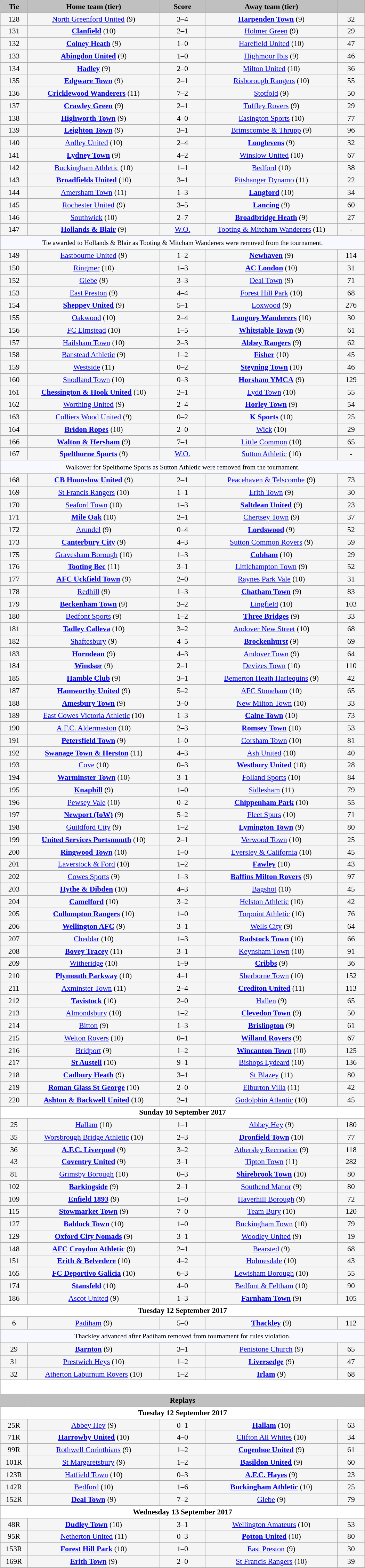<table class="wikitable" style="width: 700px; background:WhiteSmoke; text-align:center; font-size:90%">
<tr>
<td scope="col" style="width:  7.50%; background:silver;"><strong>Tie</strong></td>
<td scope="col" style="width: 36.25%; background:silver;"><strong>Home team (tier)</strong></td>
<td scope="col" style="width: 12.50%; background:silver;"><strong>Score</strong></td>
<td scope="col" style="width: 36.25%; background:silver;"><strong>Away team (tier)</strong></td>
<td scope="col" style="width:  7.50%; background:silver;"><strong></strong></td>
</tr>
<tr>
<td>128</td>
<td><a href='#'>North Greenford United</a> (9)</td>
<td>3–4</td>
<td><strong><a href='#'>Harpenden Town</a></strong> (9)</td>
<td>32</td>
</tr>
<tr>
<td>131</td>
<td><strong><a href='#'>Clanfield</a></strong> (10)</td>
<td>2–1</td>
<td><a href='#'>Holmer Green</a> (9)</td>
<td>29</td>
</tr>
<tr>
<td>132</td>
<td><strong><a href='#'>Colney Heath</a></strong> (9)</td>
<td>1–0</td>
<td><a href='#'>Harefield United</a> (10)</td>
<td>47</td>
</tr>
<tr>
<td>133</td>
<td><strong><a href='#'>Abingdon United</a></strong> (9)</td>
<td>1–0</td>
<td><a href='#'>Highmoor Ibis</a> (9)</td>
<td>46</td>
</tr>
<tr>
<td>134</td>
<td><strong><a href='#'>Hadley</a></strong> (9)</td>
<td>2–0</td>
<td><a href='#'>Milton United</a> (10)</td>
<td>36</td>
</tr>
<tr>
<td>135</td>
<td><strong><a href='#'>Edgware Town</a></strong> (9)</td>
<td>2–1</td>
<td><a href='#'>Risborough Rangers</a> (10)</td>
<td>55</td>
</tr>
<tr>
<td>136</td>
<td><strong><a href='#'>Cricklewood Wanderers</a></strong> (11)</td>
<td>7–2</td>
<td><a href='#'>Stotfold</a> (9)</td>
<td>50</td>
</tr>
<tr>
<td>137</td>
<td><strong><a href='#'>Crawley Green</a></strong> (9)</td>
<td>2–1</td>
<td><a href='#'>Tuffley Rovers</a> (9)</td>
<td>29</td>
</tr>
<tr>
<td>138</td>
<td><strong><a href='#'>Highworth Town</a></strong> (9)</td>
<td>4–0</td>
<td><a href='#'>Easington Sports</a> (10)</td>
<td>77</td>
</tr>
<tr>
<td>139</td>
<td><strong><a href='#'>Leighton Town</a></strong> (9)</td>
<td>3–1</td>
<td><a href='#'>Brimscombe & Thrupp</a> (9)</td>
<td>96</td>
</tr>
<tr>
<td>140</td>
<td><a href='#'>Ardley United</a> (10)</td>
<td>2–4</td>
<td><strong><a href='#'>Longlevens</a></strong> (9)</td>
<td>32</td>
</tr>
<tr>
<td>141</td>
<td><strong><a href='#'>Lydney Town</a></strong> (9)</td>
<td>4–2</td>
<td><a href='#'>Winslow United</a> (10)</td>
<td>67</td>
</tr>
<tr>
<td>142</td>
<td><a href='#'>Buckingham Athletic</a> (10)</td>
<td>1–1</td>
<td><a href='#'>Bedford</a> (10)</td>
<td>38</td>
</tr>
<tr>
<td>143</td>
<td><strong><a href='#'>Broadfields United</a></strong> (10)</td>
<td>3–1</td>
<td><a href='#'>Pitshanger Dynamo</a> (11)</td>
<td>22</td>
</tr>
<tr>
<td>144</td>
<td><a href='#'>Amersham Town</a> (11)</td>
<td>1–3</td>
<td><strong><a href='#'>Langford</a></strong> (10)</td>
<td>34</td>
</tr>
<tr>
<td>145</td>
<td><a href='#'>Rochester United</a> (9)</td>
<td>3–5</td>
<td><strong><a href='#'>Lancing</a></strong> (9)</td>
<td>60</td>
</tr>
<tr>
<td>146</td>
<td><a href='#'>Southwick</a> (10)</td>
<td>2–7</td>
<td><strong><a href='#'>Broadbridge Heath</a></strong> (9)</td>
<td>27</td>
</tr>
<tr>
<td>147</td>
<td><strong><a href='#'>Hollands & Blair</a></strong> (9)</td>
<td><a href='#'>W.O.</a></td>
<td><a href='#'>Tooting & Mitcham Wanderers</a> (11)</td>
<td>-</td>
</tr>
<tr>
<td colspan="5" style="background:GhostWhite; height:20px; text-align:center; font-size:90%">Tie awarded to Hollands & Blair as Tooting & Mitcham Wanderers were removed from the tournament.</td>
</tr>
<tr>
<td>149</td>
<td><a href='#'>Eastbourne United</a> (9)</td>
<td>1–2 </td>
<td><strong><a href='#'>Newhaven</a></strong> (9)</td>
<td>114</td>
</tr>
<tr>
<td>150</td>
<td><a href='#'>Ringmer</a> (10)</td>
<td>1–3</td>
<td><strong><a href='#'>AC London</a></strong> (10)</td>
<td>31</td>
</tr>
<tr>
<td>152</td>
<td><a href='#'>Glebe</a> (9)</td>
<td>3–3</td>
<td><a href='#'>Deal Town</a> (9)</td>
<td>71</td>
</tr>
<tr>
<td>153</td>
<td><a href='#'>East Preston</a> (9)</td>
<td>4–4</td>
<td><a href='#'>Forest Hill Park</a> (10)</td>
<td>68</td>
</tr>
<tr>
<td>154</td>
<td><strong><a href='#'>Sheppey United</a></strong> (9)</td>
<td>5–1</td>
<td><a href='#'>Loxwood</a> (9)</td>
<td>276</td>
</tr>
<tr>
<td>155</td>
<td><a href='#'>Oakwood</a> (10)</td>
<td>2–4</td>
<td><strong><a href='#'>Langney Wanderers</a></strong> (10)</td>
<td>30</td>
</tr>
<tr>
<td>156</td>
<td><a href='#'>FC Elmstead</a> (10)</td>
<td>1–5</td>
<td><strong><a href='#'>Whitstable Town</a></strong> (9)</td>
<td>61</td>
</tr>
<tr>
<td>157</td>
<td><a href='#'>Hailsham Town</a> (10)</td>
<td>2–3</td>
<td><strong><a href='#'>Abbey Rangers</a></strong> (9)</td>
<td>62</td>
</tr>
<tr>
<td>158</td>
<td><a href='#'>Banstead Athletic</a> (9)</td>
<td>1–2</td>
<td><strong><a href='#'>Fisher</a></strong> (10)</td>
<td>45</td>
</tr>
<tr>
<td>159</td>
<td><a href='#'>Westside</a> (11)</td>
<td>0–2</td>
<td><strong><a href='#'>Steyning Town</a></strong> (10)</td>
<td>46</td>
</tr>
<tr>
<td>160</td>
<td><a href='#'>Snodland Town</a> (10)</td>
<td>0–3</td>
<td><strong><a href='#'>Horsham YMCA</a></strong> (9)</td>
<td>129</td>
</tr>
<tr>
<td>161</td>
<td><strong><a href='#'>Chessington & Hook United</a></strong> (10)</td>
<td>2–1</td>
<td><a href='#'>Lydd Town</a> (10)</td>
<td>55</td>
</tr>
<tr>
<td>162</td>
<td><a href='#'>Worthing United</a> (9)</td>
<td>2–4</td>
<td><strong><a href='#'>Horley Town</a></strong> (9)</td>
<td>54</td>
</tr>
<tr>
<td>163</td>
<td><a href='#'>Colliers Wood United</a> (9)</td>
<td>0–2</td>
<td><strong><a href='#'>K Sports</a></strong> (10)</td>
<td>25</td>
</tr>
<tr>
<td>164</td>
<td><strong><a href='#'>Bridon Ropes</a></strong> (10)</td>
<td>2–0</td>
<td><a href='#'>Wick</a> (10)</td>
<td>29</td>
</tr>
<tr>
<td>166</td>
<td><strong><a href='#'>Walton & Hersham</a></strong> (9)</td>
<td>7–1</td>
<td><a href='#'>Little Common</a> (10)</td>
<td>65</td>
</tr>
<tr>
<td>167</td>
<td><strong><a href='#'>Spelthorne Sports</a></strong> (9)</td>
<td><a href='#'>W.O.</a></td>
<td><a href='#'>Sutton Athletic</a> (10)</td>
<td>-</td>
</tr>
<tr>
<td colspan="5" style="background:GhostWhite; height:20px; text-align:center; font-size:90%">Walkover for Spelthorne Sports as Sutton Athletic were removed from the tournament.</td>
</tr>
<tr>
<td>168</td>
<td><strong><a href='#'>CB Hounslow United</a></strong> (9)</td>
<td>2–1</td>
<td><a href='#'>Peacehaven & Telscombe</a> (9)</td>
<td>73</td>
</tr>
<tr>
<td>169</td>
<td><a href='#'>St Francis Rangers</a> (10)</td>
<td>1–1</td>
<td><a href='#'>Erith Town</a> (9)</td>
<td>30</td>
</tr>
<tr>
<td>170</td>
<td><a href='#'>Seaford Town</a> (10)</td>
<td>1–3</td>
<td><strong><a href='#'>Saltdean United</a></strong> (9)</td>
<td>23</td>
</tr>
<tr>
<td>171</td>
<td><strong><a href='#'>Mile Oak</a></strong> (10)</td>
<td>2–1</td>
<td><a href='#'>Chertsey Town</a> (9)</td>
<td>37</td>
</tr>
<tr>
<td>172</td>
<td><a href='#'>Arundel</a> (9)</td>
<td>0–4</td>
<td><strong><a href='#'>Lordswood</a></strong> (9)</td>
<td>52</td>
</tr>
<tr>
<td>173</td>
<td><strong><a href='#'>Canterbury City</a></strong> (9)</td>
<td>4–3</td>
<td><a href='#'>Sutton Common Rovers</a> (9)</td>
<td>59</td>
</tr>
<tr>
<td>175</td>
<td><a href='#'>Gravesham Borough</a> (10)</td>
<td>1–3</td>
<td><strong><a href='#'>Cobham</a></strong> (10)</td>
<td>29</td>
</tr>
<tr>
<td>176</td>
<td><strong><a href='#'>Tooting Bec</a></strong> (11)</td>
<td>3–1</td>
<td><a href='#'>Littlehampton Town</a> (9)</td>
<td>52</td>
</tr>
<tr>
<td>177</td>
<td><strong><a href='#'>AFC Uckfield Town</a></strong> (9)</td>
<td>2–0</td>
<td><a href='#'>Raynes Park Vale</a> (10)</td>
<td>31</td>
</tr>
<tr>
<td>178</td>
<td><a href='#'>Redhill</a> (9)</td>
<td>1–3</td>
<td><strong><a href='#'>Chatham Town</a></strong> (9)</td>
<td>83</td>
</tr>
<tr>
<td>179</td>
<td><strong><a href='#'>Beckenham Town</a></strong> (9)</td>
<td>3–2 </td>
<td><a href='#'>Lingfield</a> (10)</td>
<td>103</td>
</tr>
<tr>
<td>180</td>
<td><a href='#'>Bedfont Sports</a> (9)</td>
<td>1–2</td>
<td><strong><a href='#'>Three Bridges</a></strong> (9)</td>
<td>33</td>
</tr>
<tr>
<td>181</td>
<td><strong><a href='#'>Tadley Calleva</a></strong> (10)</td>
<td>3–2</td>
<td><a href='#'>Andover New Street</a> (10)</td>
<td>68</td>
</tr>
<tr>
<td>182</td>
<td><a href='#'>Shaftesbury</a> (9)</td>
<td>4–5 </td>
<td><strong><a href='#'>Brockenhurst</a></strong> (9)</td>
<td>69</td>
</tr>
<tr>
<td>183</td>
<td><strong><a href='#'>Horndean</a></strong> (9)</td>
<td>4–3 </td>
<td><a href='#'>Andover Town</a> (9)</td>
<td>64</td>
</tr>
<tr>
<td>184</td>
<td><strong><a href='#'>Windsor</a></strong> (9)</td>
<td>2–1</td>
<td><a href='#'>Devizes Town</a> (10)</td>
<td>110</td>
</tr>
<tr>
<td>185</td>
<td><strong><a href='#'>Hamble Club</a></strong> (9)</td>
<td>3–1</td>
<td><a href='#'>Bemerton Heath Harlequins</a> (9)</td>
<td>42</td>
</tr>
<tr>
<td>187</td>
<td><strong><a href='#'>Hamworthy United</a></strong> (9)</td>
<td>5–2</td>
<td><a href='#'>AFC Stoneham</a> (10)</td>
<td>65</td>
</tr>
<tr>
<td>188</td>
<td><strong><a href='#'>Amesbury Town</a></strong> (9)</td>
<td>3–0</td>
<td><a href='#'>New Milton Town</a> (10)</td>
<td>33</td>
</tr>
<tr>
<td>189</td>
<td><a href='#'>East Cowes Victoria Athletic</a> (10)</td>
<td>1–3</td>
<td><strong><a href='#'>Calne Town</a></strong> (10)</td>
<td>73</td>
</tr>
<tr>
<td>190</td>
<td><a href='#'>A.F.C. Aldermaston</a> (10)</td>
<td>2–3</td>
<td><strong><a href='#'>Romsey Town</a></strong> (10)</td>
<td>53</td>
</tr>
<tr>
<td>191</td>
<td><strong><a href='#'>Petersfield Town</a></strong> (9)</td>
<td>1–0</td>
<td><a href='#'>Corsham Town</a> (10)</td>
<td>81</td>
</tr>
<tr>
<td>192</td>
<td><strong><a href='#'>Swanage Town & Herston</a></strong> (11)</td>
<td>4–3 </td>
<td><a href='#'>Ash United</a> (10)</td>
<td>40</td>
</tr>
<tr>
<td>193</td>
<td><a href='#'>Cove</a> (10)</td>
<td>0–3</td>
<td><strong><a href='#'>Westbury United</a></strong> (10)</td>
<td>28</td>
</tr>
<tr>
<td>194</td>
<td><strong><a href='#'>Warminster Town</a></strong> (10)</td>
<td>3–1</td>
<td><a href='#'>Folland Sports</a> (10)</td>
<td>84</td>
</tr>
<tr>
<td>195</td>
<td><strong><a href='#'>Knaphill</a></strong> (9)</td>
<td>1–0</td>
<td><a href='#'>Sidlesham</a> (11)</td>
<td>79</td>
</tr>
<tr>
<td>196</td>
<td><a href='#'>Pewsey Vale</a> (10)</td>
<td>0–2</td>
<td><strong><a href='#'>Chippenham Park</a></strong> (10)</td>
<td>55</td>
</tr>
<tr>
<td>197</td>
<td><strong><a href='#'>Newport (IoW)</a></strong> (9)</td>
<td>5–2</td>
<td><a href='#'>Fleet Spurs</a> (10)</td>
<td>71</td>
</tr>
<tr>
<td>198</td>
<td><a href='#'>Guildford City</a> (9)</td>
<td>1–2</td>
<td><strong><a href='#'>Lymington Town</a></strong> (9)</td>
<td>80</td>
</tr>
<tr>
<td>199</td>
<td><strong><a href='#'>United Services Portsmouth</a></strong> (10)</td>
<td>2–1 </td>
<td><a href='#'>Verwood Town</a> (10)</td>
<td>25</td>
</tr>
<tr>
<td>200</td>
<td><strong><a href='#'>Ringwood Town</a></strong> (10)</td>
<td>1–0</td>
<td><a href='#'>Eversley & California</a> (10)</td>
<td>45</td>
</tr>
<tr>
<td>201</td>
<td><a href='#'>Laverstock & Ford</a> (10)</td>
<td>1–2</td>
<td><strong><a href='#'>Fawley</a></strong> (10)</td>
<td>43</td>
</tr>
<tr>
<td>202</td>
<td><a href='#'>Cowes Sports</a> (9)</td>
<td>1–3</td>
<td><strong><a href='#'>Baffins Milton Rovers</a></strong> (9)</td>
<td>97</td>
</tr>
<tr>
<td>203</td>
<td><strong><a href='#'>Hythe & Dibden</a></strong> (10)</td>
<td>4–3</td>
<td><a href='#'>Bagshot</a> (10)</td>
<td>45</td>
</tr>
<tr>
<td>204</td>
<td><strong><a href='#'>Camelford</a></strong> (10)</td>
<td>3–2</td>
<td><a href='#'>Helston Athletic</a> (10)</td>
<td>42</td>
</tr>
<tr>
<td>205</td>
<td><strong><a href='#'>Cullompton Rangers</a></strong> (10)</td>
<td>1–0</td>
<td><a href='#'>Torpoint Athletic</a> (10)</td>
<td>76</td>
</tr>
<tr>
<td>206</td>
<td><strong><a href='#'>Wellington AFC</a></strong> (9)</td>
<td>3–1</td>
<td><a href='#'>Wells City</a> (9)</td>
<td>64</td>
</tr>
<tr>
<td>207</td>
<td><a href='#'>Cheddar</a> (10)</td>
<td>1–3</td>
<td><strong><a href='#'>Radstock Town</a></strong> (10)</td>
<td>66</td>
</tr>
<tr>
<td>208</td>
<td><strong><a href='#'>Bovey Tracey</a></strong> (11)</td>
<td>3–1</td>
<td><a href='#'>Keynsham Town</a> (10)</td>
<td>91</td>
</tr>
<tr>
<td>209</td>
<td><a href='#'>Witheridge</a> (10)</td>
<td>1–9</td>
<td><strong><a href='#'>Cribbs</a></strong> (9)</td>
<td>36</td>
</tr>
<tr>
<td>210</td>
<td><strong><a href='#'>Plymouth Parkway</a></strong> (10)</td>
<td>4–1</td>
<td><a href='#'>Sherborne Town</a> (10)</td>
<td>152</td>
</tr>
<tr>
<td>211</td>
<td><a href='#'>Axminster Town</a> (11)</td>
<td>2–4</td>
<td><strong><a href='#'>Crediton United</a></strong> (11)</td>
<td>113</td>
</tr>
<tr>
<td>212</td>
<td><strong><a href='#'>Tavistock</a></strong> (10)</td>
<td>2–0</td>
<td><a href='#'>Hallen</a> (9)</td>
<td>65</td>
</tr>
<tr>
<td>213</td>
<td><a href='#'>Almondsbury</a> (10)</td>
<td>1–2</td>
<td><strong><a href='#'>Clevedon Town</a></strong> (9)</td>
<td>50</td>
</tr>
<tr>
<td>214</td>
<td><a href='#'>Bitton</a> (9)</td>
<td>1–3</td>
<td><strong><a href='#'>Brislington</a></strong> (9)</td>
<td>61</td>
</tr>
<tr>
<td>215</td>
<td><a href='#'>Welton Rovers</a> (10)</td>
<td>0–1</td>
<td><strong><a href='#'>Willand Rovers</a></strong> (9)</td>
<td>67</td>
</tr>
<tr>
<td>216</td>
<td><a href='#'>Bridport</a> (9)</td>
<td>1–2</td>
<td><strong><a href='#'>Wincanton Town</a></strong> (10)</td>
<td>125</td>
</tr>
<tr>
<td>217</td>
<td><strong><a href='#'>St Austell</a></strong> (10)</td>
<td>9–1</td>
<td><a href='#'>Bishops Lydeard</a> (10)</td>
<td>136</td>
</tr>
<tr>
<td>218</td>
<td><strong><a href='#'>Cadbury Heath</a></strong> (9)</td>
<td>3–1</td>
<td><a href='#'>St Blazey</a> (11)</td>
<td>80</td>
</tr>
<tr>
<td>219</td>
<td><strong><a href='#'>Roman Glass St George</a></strong> (10)</td>
<td>2–0 </td>
<td><a href='#'>Elburton Villa</a> (11)</td>
<td>42</td>
</tr>
<tr>
<td>220</td>
<td><strong><a href='#'>Ashton & Backwell United</a></strong> (10)</td>
<td>2–1</td>
<td><a href='#'>Godolphin Atlantic</a> (10)</td>
<td>45</td>
</tr>
<tr>
<td colspan="5" style= background:White><strong>Sunday 10 September 2017</strong></td>
</tr>
<tr>
<td>25</td>
<td><a href='#'>Hallam</a> (10)</td>
<td>1–1</td>
<td><a href='#'>Abbey Hey</a> (9)</td>
<td>180</td>
</tr>
<tr>
<td>35</td>
<td><a href='#'>Worsbrough Bridge Athletic</a> (10)</td>
<td>2–3</td>
<td><strong><a href='#'>Dronfield Town</a></strong> (10)</td>
<td>77</td>
</tr>
<tr>
<td>36</td>
<td><strong><a href='#'>A.F.C. Liverpool</a></strong> (9)</td>
<td>3–2</td>
<td><a href='#'>Athersley Recreation</a> (9)</td>
<td>118</td>
</tr>
<tr>
<td>43</td>
<td><strong><a href='#'>Coventry United</a></strong> (9)</td>
<td>3–1</td>
<td><a href='#'>Tipton Town</a> (11)</td>
<td>282</td>
</tr>
<tr>
<td>81</td>
<td><a href='#'>Grimsby Borough</a> (10)</td>
<td>0–3</td>
<td><strong><a href='#'>Shirebrook Town</a></strong> (10)</td>
<td>80</td>
</tr>
<tr>
<td>102</td>
<td><strong><a href='#'>Barkingside</a></strong> (9)</td>
<td>2–1</td>
<td><a href='#'>Southend Manor</a> (9)</td>
<td>80</td>
</tr>
<tr>
<td>109</td>
<td><strong><a href='#'>Enfield 1893</a></strong> (9)</td>
<td>1–0</td>
<td><a href='#'>Haverhill Borough</a> (9)</td>
<td>72</td>
</tr>
<tr>
<td>115</td>
<td><strong><a href='#'>Stowmarket Town</a></strong> (9)</td>
<td>7–0</td>
<td><a href='#'>Team Bury</a> (10)</td>
<td>120</td>
</tr>
<tr>
<td>127</td>
<td><strong><a href='#'>Baldock Town</a></strong> (10)</td>
<td>1–0</td>
<td><a href='#'>Buckingham Town</a> (10)</td>
<td>79</td>
</tr>
<tr>
<td>129</td>
<td><strong><a href='#'>Oxford City Nomads</a></strong> (9)</td>
<td>3–1</td>
<td><a href='#'>Woodley United</a> (9)</td>
<td>19</td>
</tr>
<tr>
<td>148</td>
<td><strong><a href='#'>AFC Croydon Athletic</a></strong> (9)</td>
<td>2–1</td>
<td><a href='#'>Bearsted</a> (9)</td>
<td>68</td>
</tr>
<tr>
<td>151</td>
<td><strong><a href='#'>Erith & Belvedere</a></strong> (10)</td>
<td>4–2 </td>
<td><a href='#'>Holmesdale</a> (10)</td>
<td>43</td>
</tr>
<tr>
<td>165</td>
<td><strong><a href='#'>FC Deportivo Galicia</a></strong> (10)</td>
<td>6–3 </td>
<td><a href='#'>Lewisham Borough</a> (10)</td>
<td>55</td>
</tr>
<tr>
<td>174</td>
<td><strong><a href='#'>Stansfeld</a></strong> (10)</td>
<td>4–0</td>
<td><a href='#'>Bedfont & Feltham</a> (10)</td>
<td>90</td>
</tr>
<tr>
<td>186</td>
<td><a href='#'>Ascot United</a> (9)</td>
<td>1–3</td>
<td><strong><a href='#'>Farnham Town</a></strong> (9)</td>
<td>105</td>
</tr>
<tr>
<td colspan="5" style= background:White><strong>Tuesday 12 September 2017</strong></td>
</tr>
<tr>
<td>6</td>
<td><a href='#'>Padiham</a> (9)</td>
<td>5–0</td>
<td><strong><a href='#'>Thackley</a></strong> (9)</td>
<td>112</td>
</tr>
<tr>
<td colspan="5" style="background:GhostWhite; height:20px; text-align:center; font-size:90%">Thackley advanced after Padiham removed from tournament for rules violation.</td>
</tr>
<tr>
<td>29</td>
<td><strong><a href='#'>Barnton</a></strong> (9)</td>
<td>3–1</td>
<td><a href='#'>Penistone Church</a> (9)</td>
<td>65</td>
</tr>
<tr>
<td>31</td>
<td><a href='#'>Prestwich Heys</a> (10)</td>
<td>1–2</td>
<td><strong><a href='#'>Liversedge</a></strong> (9)</td>
<td>47</td>
</tr>
<tr>
<td>32</td>
<td><a href='#'>Atherton Laburnum Rovers</a> (10)</td>
<td>1–2</td>
<td><strong><a href='#'>Irlam</a></strong> (9)</td>
<td>68</td>
</tr>
<tr>
<td colspan="5" style="height: 20px; background:White;"></td>
</tr>
<tr>
<td colspan="5" style= background:Silver><strong>Replays</strong></td>
</tr>
<tr>
<td colspan="5" style= background:White><strong>Tuesday 12 September 2017</strong></td>
</tr>
<tr>
<td>25R</td>
<td><a href='#'>Abbey Hey</a> (9)</td>
<td>0–1</td>
<td><strong><a href='#'>Hallam</a></strong> (10)</td>
<td>63</td>
</tr>
<tr>
<td>71R</td>
<td><strong><a href='#'>Harrowby United</a></strong> (10)</td>
<td>4–0</td>
<td><a href='#'>Clifton All Whites</a> (10)</td>
<td>34</td>
</tr>
<tr>
<td>99R</td>
<td><a href='#'>Rothwell Corinthians</a> (9)</td>
<td>1–2</td>
<td><strong><a href='#'>Cogenhoe United</a></strong> (9)</td>
<td>61</td>
</tr>
<tr>
<td>101R</td>
<td><a href='#'>St Margaretsbury</a> (9)</td>
<td>1–2</td>
<td><strong><a href='#'>Basildon United</a></strong> (9)</td>
<td>60</td>
</tr>
<tr>
<td>123R</td>
<td><a href='#'>Hatfield Town</a> (10)</td>
<td>0–3</td>
<td><strong><a href='#'>A.F.C. Hayes</a></strong> (9)</td>
<td>23</td>
</tr>
<tr>
<td>142R</td>
<td><a href='#'>Bedford</a> (10)</td>
<td>1–6</td>
<td><strong><a href='#'>Buckingham Athletic</a></strong> (10)</td>
<td>25</td>
</tr>
<tr>
<td>152R</td>
<td><strong><a href='#'>Deal Town</a></strong> (9)</td>
<td>7–2</td>
<td><a href='#'>Glebe</a> (9)</td>
<td>79</td>
</tr>
<tr>
<td colspan="5" style= background:White><strong>Wednesday 13 September 2017</strong></td>
</tr>
<tr>
<td>48R</td>
<td><strong><a href='#'>Dudley Town</a></strong> (10)</td>
<td>3–1 </td>
<td><a href='#'>Wellington Amateurs</a> (10)</td>
<td>53</td>
</tr>
<tr>
<td>95R</td>
<td><a href='#'>Netherton United</a> (11)</td>
<td>0–3</td>
<td><strong><a href='#'>Potton United</a></strong> (10)</td>
<td>80</td>
</tr>
<tr>
<td>153R</td>
<td><strong><a href='#'>Forest Hill Park</a></strong> (10)</td>
<td>1–0</td>
<td><a href='#'>East Preston</a> (9)</td>
<td>30</td>
</tr>
<tr>
<td>169R</td>
<td><strong><a href='#'>Erith Town</a></strong> (9)</td>
<td>2–0</td>
<td><a href='#'>St Francis Rangers</a> (10)</td>
<td>39</td>
</tr>
<tr>
</tr>
</table>
